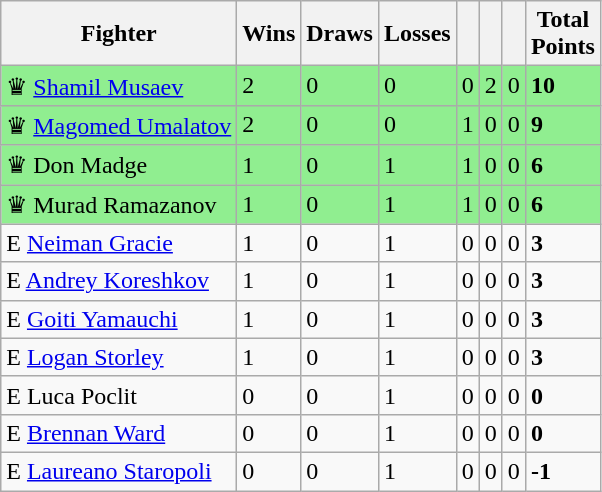<table class="wikitable sortable">
<tr>
<th>Fighter</th>
<th>Wins</th>
<th>Draws</th>
<th>Losses</th>
<th></th>
<th></th>
<th></th>
<th>Total<br> Points</th>
</tr>
<tr style="background:#90EE90;">
<td>♛  <a href='#'>Shamil Musaev</a></td>
<td>2</td>
<td>0</td>
<td>0</td>
<td>0</td>
<td>2</td>
<td>0</td>
<td><strong>10</strong></td>
</tr>
<tr style="background:#90EE90;">
<td>♛ <a href='#'>Magomed Umalatov</a></td>
<td>2</td>
<td>0</td>
<td>0</td>
<td>1</td>
<td>0</td>
<td>0</td>
<td><strong>9</strong></td>
</tr>
<tr style="background:#90EE90;">
<td>♛  Don Madge</td>
<td>1</td>
<td>0</td>
<td>1</td>
<td>1</td>
<td>0</td>
<td>0</td>
<td><strong>6</strong></td>
</tr>
<tr style="background:#90EE90;">
<td>♛  Murad Ramazanov</td>
<td>1</td>
<td>0</td>
<td>1</td>
<td>1</td>
<td>0</td>
<td>0</td>
<td><strong>6</strong></td>
</tr>
<tr>
<td>E  <a href='#'>Neiman Gracie</a></td>
<td>1</td>
<td>0</td>
<td>1</td>
<td>0</td>
<td>0</td>
<td>0</td>
<td><strong>3</strong></td>
</tr>
<tr>
<td>E  <a href='#'>Andrey Koreshkov</a></td>
<td>1</td>
<td>0</td>
<td>1</td>
<td>0</td>
<td>0</td>
<td>0</td>
<td><strong>3</strong></td>
</tr>
<tr>
<td>E  <a href='#'>Goiti Yamauchi</a></td>
<td>1</td>
<td>0</td>
<td>1</td>
<td>0</td>
<td>0</td>
<td>0</td>
<td><strong>3</strong></td>
</tr>
<tr>
<td>E  <a href='#'>Logan Storley</a></td>
<td>1</td>
<td>0</td>
<td>1</td>
<td>0</td>
<td>0</td>
<td>0</td>
<td><strong>3</strong></td>
</tr>
<tr>
<td>E  Luca Poclit</td>
<td>0</td>
<td>0</td>
<td>1</td>
<td>0</td>
<td>0</td>
<td>0</td>
<td><strong>0</strong></td>
</tr>
<tr>
<td>E  <a href='#'>Brennan Ward</a></td>
<td>0</td>
<td>0</td>
<td>1</td>
<td>0</td>
<td>0</td>
<td>0</td>
<td><strong>0</strong></td>
</tr>
<tr>
<td>E  <a href='#'>Laureano Staropoli</a></td>
<td>0</td>
<td>0</td>
<td>1</td>
<td>0</td>
<td>0</td>
<td>0</td>
<td><strong>-1</strong></td>
</tr>
</table>
